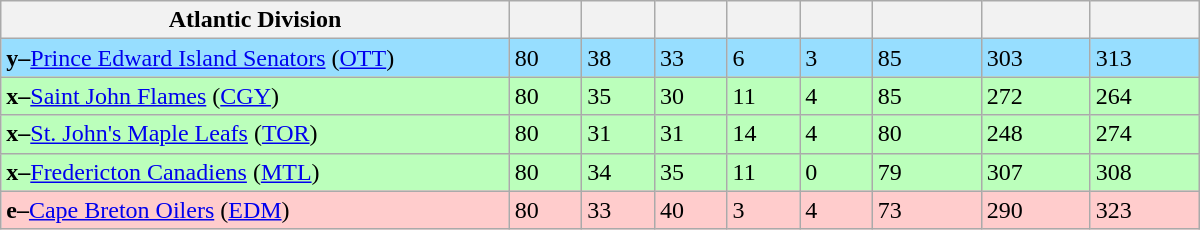<table class="wikitable" style="width:50em">
<tr>
<th width="35%">Atlantic Division</th>
<th width="5%"></th>
<th width="5%"></th>
<th width="5%"></th>
<th width="5%"></th>
<th width="5%"></th>
<th width="7.5%"></th>
<th width="7.5%"></th>
<th width="7.5%"></th>
</tr>
<tr bgcolor="#97DEFF">
<td><strong>y–</strong><a href='#'>Prince Edward Island Senators</a> (<a href='#'>OTT</a>)</td>
<td>80</td>
<td>38</td>
<td>33</td>
<td>6</td>
<td>3</td>
<td>85</td>
<td>303</td>
<td>313</td>
</tr>
<tr bgcolor="#bbffbb">
<td><strong>x–</strong><a href='#'>Saint John Flames</a> (<a href='#'>CGY</a>)</td>
<td>80</td>
<td>35</td>
<td>30</td>
<td>11</td>
<td>4</td>
<td>85</td>
<td>272</td>
<td>264</td>
</tr>
<tr bgcolor="#bbffbb">
<td><strong>x–</strong><a href='#'>St. John's Maple Leafs</a> (<a href='#'>TOR</a>)</td>
<td>80</td>
<td>31</td>
<td>31</td>
<td>14</td>
<td>4</td>
<td>80</td>
<td>248</td>
<td>274</td>
</tr>
<tr bgcolor="#bbffbb">
<td><strong>x–</strong><a href='#'>Fredericton Canadiens</a> (<a href='#'>MTL</a>)</td>
<td>80</td>
<td>34</td>
<td>35</td>
<td>11</td>
<td>0</td>
<td>79</td>
<td>307</td>
<td>308</td>
</tr>
<tr bgcolor="#ffcccc">
<td><strong>e–</strong><a href='#'>Cape Breton Oilers</a> (<a href='#'>EDM</a>)</td>
<td>80</td>
<td>33</td>
<td>40</td>
<td>3</td>
<td>4</td>
<td>73</td>
<td>290</td>
<td>323</td>
</tr>
</table>
